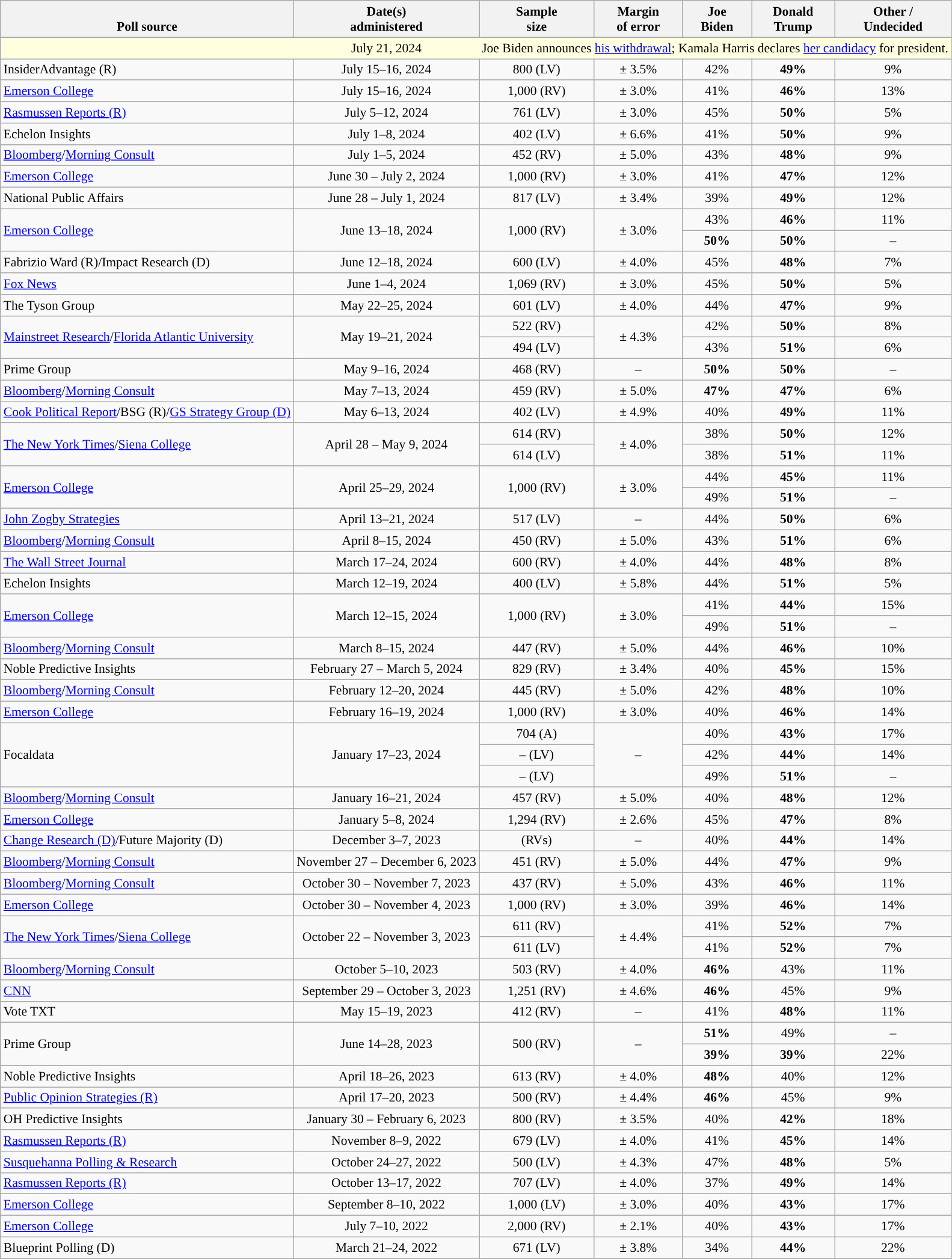<table class="wikitable sortable mw-datatable" style="font-size:90%;text-align:center;line-height:17px">
<tr valign=bottom>
<th>Poll source</th>
<th>Date(s)<br>administered</th>
<th>Sample<br>size</th>
<th>Margin<br>of error</th>
<th class="unsortable">Joe<br>Biden<br></th>
<th class="unsortable">Donald<br>Trump<br></th>
<th class="unsortable">Other /<br>Undecided</th>
</tr>
<tr>
</tr>
<tr style="background:lightyellow;">
<td style="border-right-style:hidden; background:lightyellow;"></td>
<td style="border-right-style:hidden; " data-sort-value="2024-07-21">July 21, 2024</td>
<td colspan="5">Joe Biden announces <a href='#'>his withdrawal</a>; Kamala Harris declares <a href='#'>her candidacy</a> for president.</td>
</tr>
<tr>
<td style="text-align:left;">InsiderAdvantage (R)</td>
<td data-sort-value="2024-07-18">July 15–16, 2024</td>
<td>800 (LV)</td>
<td>± 3.5%</td>
<td>42%</td>
<td style="background-color:"><strong>49%</strong></td>
<td>9%</td>
</tr>
<tr>
<td style="text-align:left;"><a href='#'>Emerson College</a></td>
<td data-sort-value="2024-07-18">July 15–16, 2024</td>
<td>1,000 (RV)</td>
<td>± 3.0%</td>
<td>41%</td>
<td style="background-color:"><strong>46%</strong></td>
<td>13%</td>
</tr>
<tr>
<td style="text-align:left;"><a href='#'>Rasmussen Reports (R)</a></td>
<td data-sort-value="2024-07-19">July 5–12, 2024</td>
<td>761 (LV)</td>
<td>± 3.0%</td>
<td>45%</td>
<td style="background-color:"><strong>50%</strong></td>
<td>5%</td>
</tr>
<tr>
<td style="text-align:left;">Echelon Insights</td>
<td data-sort-value="2024-07-08">July 1–8, 2024</td>
<td>402 (LV)</td>
<td>± 6.6%</td>
<td>41%</td>
<td style="background-color:"><strong>50%</strong></td>
<td>9%</td>
</tr>
<tr>
<td style="text-align:left;"><a href='#'>Bloomberg</a>/<a href='#'>Morning Consult</a></td>
<td data-sort-value="2024-07-06">July 1–5, 2024</td>
<td>452 (RV)</td>
<td>± 5.0%</td>
<td>43%</td>
<td style="background-color:"><strong>48%</strong></td>
<td>9%</td>
</tr>
<tr>
<td style="text-align:left;"><a href='#'>Emerson College</a></td>
<td data-sort-value="2024-07-08">June 30 – July 2, 2024</td>
<td>1,000 (RV)</td>
<td>± 3.0%</td>
<td>41%</td>
<td style="background-color:"><strong>47%</strong></td>
<td>12%</td>
</tr>
<tr>
<td style="text-align:left;">National Public Affairs</td>
<td data-sort-value="2024-07-03">June 28 – July 1, 2024</td>
<td>817 (LV)</td>
<td>± 3.4%</td>
<td>39%</td>
<td style="background-color:"><strong>49%</strong></td>
<td>12%</td>
</tr>
<tr>
<td style="text-align:left;" rowspan="2"><a href='#'>Emerson College</a></td>
<td rowspan="2">June 13–18, 2024</td>
<td rowspan="2">1,000 (RV)</td>
<td rowspan="2">± 3.0%</td>
<td>43%</td>
<td style="background-color:"><strong>46%</strong></td>
<td>11%</td>
</tr>
<tr>
<td><strong>50%</strong></td>
<td><strong>50%</strong></td>
<td>–</td>
</tr>
<tr>
<td style="text-align:left;">Fabrizio Ward (R)/Impact Research (D)</td>
<td data-sort-value="2024-06-25">June 12–18, 2024</td>
<td>600 (LV)</td>
<td>± 4.0%</td>
<td>45%</td>
<td style="background-color:"><strong>48%</strong></td>
<td>7%</td>
</tr>
<tr>
<td style="text-align:left;"><a href='#'>Fox News</a></td>
<td data-sort-value="2024-06-06">June 1–4, 2024</td>
<td>1,069 (RV)</td>
<td>± 3.0%</td>
<td>45%</td>
<td style="background-color:"><strong>50%</strong></td>
<td>5%</td>
</tr>
<tr>
<td style="text-align:left;">The Tyson Group</td>
<td data-sort-value="2024-05-28">May 22–25, 2024</td>
<td>601 (LV)</td>
<td>± 4.0%</td>
<td>44%</td>
<td style="background-color:"><strong>47%</strong></td>
<td>9%</td>
</tr>
<tr>
<td style="text-align:left;" rowspan="2"><a href='#'>Mainstreet Research</a>/<a href='#'>Florida Atlantic University</a></td>
<td rowspan="2">May 19–21, 2024</td>
<td>522 (RV)</td>
<td rowspan="2">± 4.3%</td>
<td>42%</td>
<td style="background-color:"><strong>50%</strong></td>
<td>8%</td>
</tr>
<tr>
<td>494 (LV)</td>
<td>43%</td>
<td style="background-color:"><strong>51%</strong></td>
<td>6%</td>
</tr>
<tr>
<td style="text-align:left;">Prime Group</td>
<td data-sort-value="2024-05-22">May 9–16, 2024</td>
<td>468 (RV)</td>
<td>–</td>
<td><strong>50%</strong></td>
<td><strong>50%</strong></td>
<td>–</td>
</tr>
<tr>
<td style="text-align:left;"><a href='#'>Bloomberg</a>/<a href='#'>Morning Consult</a></td>
<td data-sort-value="2024-05-22">May 7–13, 2024</td>
<td>459 (RV)</td>
<td>± 5.0%</td>
<td><strong>47%</strong></td>
<td><strong>47%</strong></td>
<td>6%</td>
</tr>
<tr>
<td style="text-align:left;"><a href='#'>Cook Political Report</a>/BSG (R)/<a href='#'>GS Strategy Group (D)</a></td>
<td data-sort-value="2024-05-23">May 6–13, 2024</td>
<td>402 (LV)</td>
<td>± 4.9%</td>
<td>40%</td>
<td style="background-color:"><strong>49%</strong></td>
<td>11%</td>
</tr>
<tr>
<td style="text-align:left;" rowspan="2"><a href='#'>The New York Times</a>/<a href='#'>Siena College</a></td>
<td rowspan="2">April 28 – May 9, 2024</td>
<td>614 (RV)</td>
<td rowspan="2">± 4.0%</td>
<td>38%</td>
<td style="background-color:"><strong>50%</strong></td>
<td>12%</td>
</tr>
<tr>
<td>614 (LV)</td>
<td>38%</td>
<td style="background-color:"><strong>51%</strong></td>
<td>11%</td>
</tr>
<tr>
<td style="text-align:left;" rowspan="2"><a href='#'>Emerson College</a></td>
<td rowspan="2">April 25–29, 2024</td>
<td rowspan="2">1,000 (RV)</td>
<td rowspan="2">± 3.0%</td>
<td>44%</td>
<td style="background-color:"><strong>45%</strong></td>
<td>11%</td>
</tr>
<tr>
<td>49%</td>
<td style="background-color:"><strong>51%</strong></td>
<td>–</td>
</tr>
<tr>
<td style="text-align:left;"><a href='#'>John Zogby Strategies</a></td>
<td data-sort-value="2024-05-01">April 13–21, 2024</td>
<td>517 (LV)</td>
<td>–</td>
<td>44%</td>
<td style="background-color:"><strong>50%</strong></td>
<td>6%</td>
</tr>
<tr>
<td style="text-align:left;"><a href='#'>Bloomberg</a>/<a href='#'>Morning Consult</a></td>
<td data-sort-value="2024-04-24">April 8–15, 2024</td>
<td>450 (RV)</td>
<td>± 5.0%</td>
<td>43%</td>
<td style="background-color:"><strong>51%</strong></td>
<td>6%</td>
</tr>
<tr>
<td style="text-align:left;"><a href='#'>The Wall Street Journal</a></td>
<td data-sort-value="2024-04-02">March 17–24, 2024</td>
<td>600 (RV)</td>
<td>± 4.0%</td>
<td>44%</td>
<td style="background-color:"><strong>48%</strong></td>
<td>8%</td>
</tr>
<tr>
<td style="text-align:left;">Echelon Insights</td>
<td data-sort-value="2024-04-15">March 12–19, 2024</td>
<td>400 (LV)</td>
<td>± 5.8%</td>
<td>44%</td>
<td style="background-color:"><strong>51%</strong></td>
<td>5%</td>
</tr>
<tr>
<td style="text-align:left;" rowspan="2"><a href='#'>Emerson College</a></td>
<td rowspan="2">March 12–15, 2024</td>
<td rowspan="2">1,000 (RV)</td>
<td rowspan="2">± 3.0%</td>
<td>41%</td>
<td style="background-color:"><strong>44%</strong></td>
<td>15%</td>
</tr>
<tr>
<td>49%</td>
<td style="background-color:"><strong>51%</strong></td>
<td>–</td>
</tr>
<tr>
<td style="text-align:left;"><a href='#'>Bloomberg</a>/<a href='#'>Morning Consult</a></td>
<td data-sort-value="2024-03-26">March 8–15, 2024</td>
<td>447 (RV)</td>
<td>± 5.0%</td>
<td>44%</td>
<td style="background-color:"><strong>46%</strong></td>
<td>10%</td>
</tr>
<tr>
<td style="text-align:left;">Noble Predictive Insights</td>
<td data-sort-value="2024-03-14">February 27 – March 5, 2024</td>
<td>829 (RV)</td>
<td>± 3.4%</td>
<td>40%</td>
<td style="background-color:"><strong>45%</strong></td>
<td>15%</td>
</tr>
<tr>
<td style="text-align:left;"><a href='#'>Bloomberg</a>/<a href='#'>Morning Consult</a></td>
<td data-sort-value="2024-02-29">February 12–20, 2024</td>
<td>445 (RV)</td>
<td>± 5.0%</td>
<td>42%</td>
<td style="background-color:"><strong>48%</strong></td>
<td>10%</td>
</tr>
<tr>
<td style="text-align:left;"><a href='#'>Emerson College</a></td>
<td data-sort-value="2024-02-22">February 16–19, 2024</td>
<td>1,000 (RV)</td>
<td>± 3.0%</td>
<td>40%</td>
<td style="background-color:"><strong>46%</strong></td>
<td>14%</td>
</tr>
<tr>
<td style="text-align:left;" rowspan="3">Focaldata</td>
<td rowspan="3">January 17–23, 2024</td>
<td>704 (A)</td>
<td rowspan="3">–</td>
<td>40%</td>
<td style="background-color:"><strong>43%</strong></td>
<td>17%</td>
</tr>
<tr>
<td>– (LV)</td>
<td>42%</td>
<td style="background-color:"><strong>44%</strong></td>
<td>14%</td>
</tr>
<tr>
<td>– (LV)</td>
<td>49%</td>
<td style="background-color:"><strong>51%</strong></td>
<td>–</td>
</tr>
<tr>
<td style="text-align:left;"><a href='#'>Bloomberg</a>/<a href='#'>Morning Consult</a></td>
<td data-sort-value="2024-01-31">January 16–21, 2024</td>
<td>457 (RV)</td>
<td>± 5.0%</td>
<td>40%</td>
<td style="background-color:"><strong>48%</strong></td>
<td>12%</td>
</tr>
<tr>
<td style="text-align:left;"><a href='#'>Emerson College</a></td>
<td data-sort-value="2024-01-09">January 5–8, 2024</td>
<td>1,294 (RV)</td>
<td>± 2.6%</td>
<td>45%</td>
<td style="background-color:"><strong>47%</strong></td>
<td>8%</td>
</tr>
<tr>
<td style="text-align:left;"><a href='#'>Change Research (D)</a>/Future Majority (D)</td>
<td data-sort-value="2024-01-08">December 3–7, 2023</td>
<td>(RVs)</td>
<td>–</td>
<td>40%</td>
<td style="background-color:"><strong>44%</strong></td>
<td>14%</td>
</tr>
<tr>
<td style="text-align:left;"><a href='#'>Bloomberg</a>/<a href='#'>Morning Consult</a></td>
<td data-sort-value="2023-12-14">November 27 – December 6, 2023</td>
<td>451 (RV)</td>
<td>± 5.0%</td>
<td>44%</td>
<td style="background-color:"><strong>47%</strong></td>
<td>9%</td>
</tr>
<tr>
<td style="text-align:left;"><a href='#'>Bloomberg</a>/<a href='#'>Morning Consult</a></td>
<td data-sort-value="2023-11-09">October 30 – November 7, 2023</td>
<td>437 (RV)</td>
<td>± 5.0%</td>
<td>43%</td>
<td style="background-color:"><strong>46%</strong></td>
<td>11%</td>
</tr>
<tr>
<td style="text-align:left;"><a href='#'>Emerson College</a></td>
<td data-sort-value="2023-11-09">October 30 – November 4, 2023</td>
<td>1,000 (RV)</td>
<td>± 3.0%</td>
<td>39%</td>
<td style="background-color:"><strong>46%</strong></td>
<td>14%</td>
</tr>
<tr>
<td style="text-align:left;" rowspan="2"><a href='#'>The New York Times</a>/<a href='#'>Siena College</a></td>
<td rowspan="2">October 22 – November 3, 2023</td>
<td>611 (RV)</td>
<td rowspan="2">± 4.4%</td>
<td>41%</td>
<td style="background-color:"><strong>52%</strong></td>
<td>7%</td>
</tr>
<tr>
<td>611 (LV)</td>
<td>41%</td>
<td style="background-color:"><strong>52%</strong></td>
<td>7%</td>
</tr>
<tr>
<td style="text-align:left;"><a href='#'>Bloomberg</a>/<a href='#'>Morning Consult</a></td>
<td data-sort-value="2023-04-26">October 5–10, 2023</td>
<td>503 (RV)</td>
<td>± 4.0%</td>
<td style="color:black;background-color:"><strong>46%</strong></td>
<td>43%</td>
<td>11%</td>
</tr>
<tr>
<td style="text-align:left;"><a href='#'>CNN</a></td>
<td data-sort-value="2023-04-26">September 29 – October 3, 2023</td>
<td>1,251 (RV)</td>
<td>± 4.6%</td>
<td style="color:black;background-color:"><strong>46%</strong></td>
<td>45%</td>
<td>9%</td>
</tr>
<tr>
<td style="text-align:left;">Vote TXT</td>
<td>May 15–19, 2023</td>
<td>412 (RV)</td>
<td>–</td>
<td>41%</td>
<td style="background-color:"><strong>48%</strong></td>
<td>11%</td>
</tr>
<tr>
<td style="text-align:left;" rowspan="2">Prime Group</td>
<td rowspan="2">June 14–28, 2023</td>
<td rowspan="2">500 (RV)</td>
<td rowspan="2">–</td>
<td style="color:black;background-color:"><strong>51%</strong></td>
<td>49%</td>
<td>–</td>
</tr>
<tr>
<td><strong>39%</strong></td>
<td><strong>39%</strong></td>
<td>22%</td>
</tr>
<tr>
<td style="text-align:left;">Noble Predictive Insights</td>
<td data-sort-value="2023-04-26">April 18–26, 2023</td>
<td>613 (RV)</td>
<td>± 4.0%</td>
<td style="color:black;background-color:"><strong>48%</strong></td>
<td>40%</td>
<td>12%</td>
</tr>
<tr>
<td style="text-align:left;"><a href='#'>Public Opinion Strategies (R)</a></td>
<td data-sort-value="2023-04-20">April 17–20, 2023</td>
<td>500 (RV)</td>
<td>± 4.4%</td>
<td style="color:black;background-color:"><strong>46%</strong></td>
<td>45%</td>
<td>9%</td>
</tr>
<tr>
<td style="text-align:left;">OH Predictive Insights</td>
<td data-sort-value="2023-02-06">January 30 – February 6, 2023</td>
<td>800 (RV)</td>
<td>± 3.5%</td>
<td>40%</td>
<td style="background-color:"><strong>42%</strong></td>
<td>18%</td>
</tr>
<tr>
<td style="text-align:left;"><a href='#'>Rasmussen Reports (R)</a></td>
<td data-sort-value="2022-11-09">November 8–9, 2022</td>
<td>679 (LV)</td>
<td>± 4.0%</td>
<td>41%</td>
<td style="background-color:"><strong>45%</strong></td>
<td>14%</td>
</tr>
<tr>
<td style="text-align:left;"><a href='#'>Susquehanna Polling & Research</a></td>
<td data-sort-value="2022-10-27">October 24–27, 2022</td>
<td>500 (LV)</td>
<td>± 4.3%</td>
<td>47%</td>
<td style="background-color:"><strong>48%</strong></td>
<td>5%</td>
</tr>
<tr>
<td style="text-align:left;"><a href='#'>Rasmussen Reports (R)</a></td>
<td data-sort-value="2022-10-17">October 13–17, 2022</td>
<td>707 (LV)</td>
<td>± 4.0%</td>
<td>37%</td>
<td style="background-color:"><strong>49%</strong></td>
<td>14%</td>
</tr>
<tr>
<td style="text-align:left;"><a href='#'>Emerson College</a></td>
<td data-sort-value="2022-09-10">September 8–10, 2022</td>
<td>1,000 (LV)</td>
<td>± 3.0%</td>
<td>40%</td>
<td style="background-color:"><strong>43%</strong></td>
<td>17%</td>
</tr>
<tr>
<td style="text-align:left;"><a href='#'>Emerson College</a></td>
<td data-sort-value="2022-07-10">July 7–10, 2022</td>
<td>2,000 (RV)</td>
<td>± 2.1%</td>
<td>40%</td>
<td style="background-color:"><strong>43%</strong></td>
<td>17%</td>
</tr>
<tr>
<td style="text-align:left;">Blueprint Polling (D)</td>
<td data-sort-value="2022-03-24">March 21–24, 2022</td>
<td>671 (LV)</td>
<td>± 3.8%</td>
<td>34%</td>
<td style="background-color:"><strong>44%</strong></td>
<td>22%</td>
</tr>
</table>
